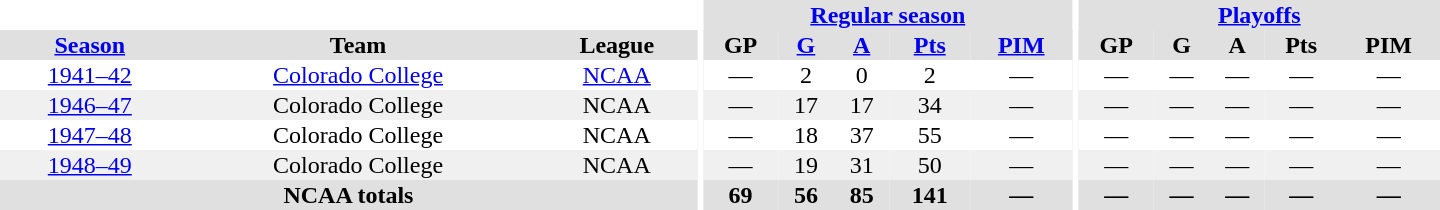<table border="0" cellpadding="1" cellspacing="0" style="text-align:center; width:60em">
<tr bgcolor="#e0e0e0">
<th colspan="3" bgcolor="#ffffff"></th>
<th rowspan="99" bgcolor="#ffffff"></th>
<th colspan="5"><a href='#'>Regular season</a></th>
<th rowspan="99" bgcolor="#ffffff"></th>
<th colspan="5"><a href='#'>Playoffs</a></th>
</tr>
<tr bgcolor="#e0e0e0">
<th><a href='#'>Season</a></th>
<th>Team</th>
<th>League</th>
<th>GP</th>
<th><a href='#'>G</a></th>
<th><a href='#'>A</a></th>
<th><a href='#'>Pts</a></th>
<th><a href='#'>PIM</a></th>
<th>GP</th>
<th>G</th>
<th>A</th>
<th>Pts</th>
<th>PIM</th>
</tr>
<tr>
<td><a href='#'>1941–42</a></td>
<td><a href='#'>Colorado College</a></td>
<td><a href='#'>NCAA</a></td>
<td>—</td>
<td>2</td>
<td>0</td>
<td>2</td>
<td>—</td>
<td>—</td>
<td>—</td>
<td>—</td>
<td>—</td>
<td>—</td>
</tr>
<tr bgcolor="#f0f0f0">
<td><a href='#'>1946–47</a></td>
<td>Colorado College</td>
<td>NCAA</td>
<td>—</td>
<td>17</td>
<td>17</td>
<td>34</td>
<td>—</td>
<td>—</td>
<td>—</td>
<td>—</td>
<td>—</td>
<td>—</td>
</tr>
<tr>
<td><a href='#'>1947–48</a></td>
<td>Colorado College</td>
<td>NCAA</td>
<td>—</td>
<td>18</td>
<td>37</td>
<td>55</td>
<td>—</td>
<td>—</td>
<td>—</td>
<td>—</td>
<td>—</td>
<td>—</td>
</tr>
<tr bgcolor="#f0f0f0">
<td><a href='#'>1948–49</a></td>
<td>Colorado College</td>
<td>NCAA</td>
<td>—</td>
<td>19</td>
<td>31</td>
<td>50</td>
<td>—</td>
<td>—</td>
<td>—</td>
<td>—</td>
<td>—</td>
<td>—</td>
</tr>
<tr bgcolor="#e0e0e0">
<th colspan="3">NCAA totals</th>
<th>69</th>
<th>56</th>
<th>85</th>
<th>141</th>
<th>—</th>
<th>—</th>
<th>—</th>
<th>—</th>
<th>—</th>
<th>—</th>
</tr>
</table>
